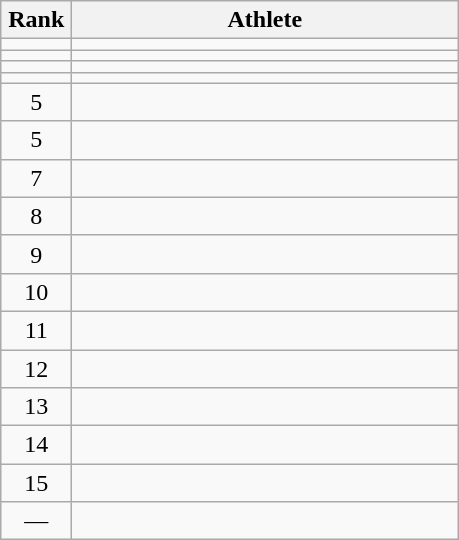<table class="wikitable" style="text-align: center;">
<tr>
<th width=40>Rank</th>
<th width=250>Athlete</th>
</tr>
<tr>
<td></td>
<td align="left"></td>
</tr>
<tr>
<td></td>
<td align="left"></td>
</tr>
<tr>
<td></td>
<td align="left"></td>
</tr>
<tr>
<td></td>
<td align="left"></td>
</tr>
<tr>
<td>5</td>
<td align="left"></td>
</tr>
<tr>
<td>5</td>
<td align="left"></td>
</tr>
<tr>
<td>7</td>
<td align="left"></td>
</tr>
<tr>
<td>8</td>
<td align="left"></td>
</tr>
<tr>
<td>9</td>
<td align="left"></td>
</tr>
<tr>
<td>10</td>
<td align="left"></td>
</tr>
<tr>
<td>11</td>
<td align="left"></td>
</tr>
<tr>
<td>12</td>
<td align="left"></td>
</tr>
<tr>
<td>13</td>
<td align="left"></td>
</tr>
<tr>
<td>14</td>
<td align="left"></td>
</tr>
<tr>
<td>15</td>
<td align="left"></td>
</tr>
<tr>
<td>—</td>
<td align="left"></td>
</tr>
</table>
